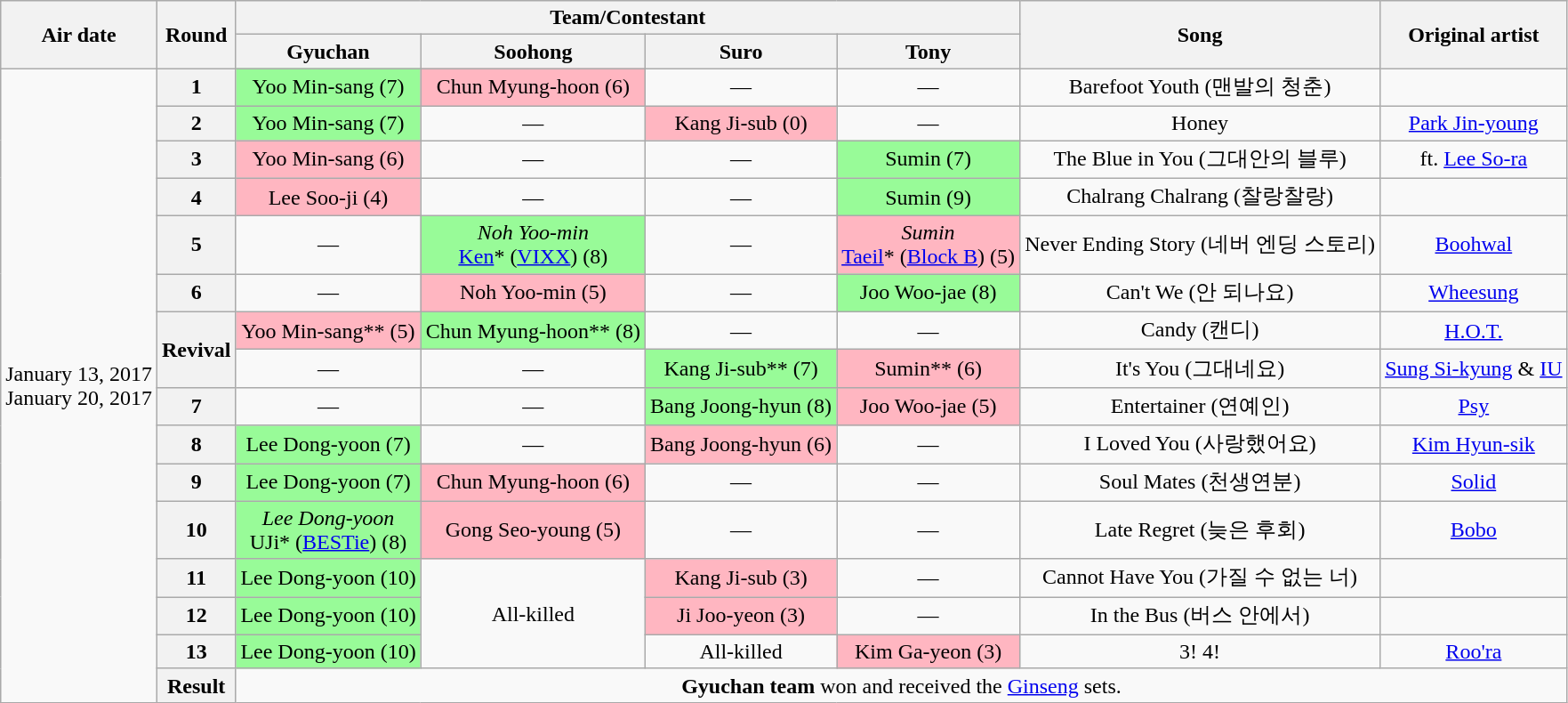<table class="wikitable" style="text-align:center;">
<tr>
<th rowspan=2>Air date</th>
<th rowspan=2>Round</th>
<th colspan=4>Team/Contestant</th>
<th rowspan=2>Song</th>
<th rowspan=2>Original artist</th>
</tr>
<tr>
<th>Gyuchan</th>
<th>Soohong</th>
<th>Suro</th>
<th>Tony</th>
</tr>
<tr>
<td rowspan=16>January 13, 2017<br>January 20, 2017</td>
<th>1</th>
<td bgcolor=palegreen>Yoo Min-sang (7)</td>
<td bgcolor=lightpink>Chun Myung-hoon (6)</td>
<td>—</td>
<td>—</td>
<td>Barefoot Youth (맨발의 청춘)</td>
<td></td>
</tr>
<tr>
<th>2</th>
<td bgcolor=palegreen>Yoo Min-sang (7)</td>
<td>—</td>
<td bgcolor=lightpink>Kang Ji-sub (0)</td>
<td>—</td>
<td>Honey</td>
<td><a href='#'>Park Jin-young</a></td>
</tr>
<tr>
<th>3</th>
<td bgcolor=lightpink>Yoo Min-sang (6)</td>
<td>—</td>
<td>—</td>
<td bgcolor=palegreen>Sumin (7)</td>
<td>The Blue in You (그대안의 블루)</td>
<td> ft. <a href='#'>Lee So-ra</a></td>
</tr>
<tr>
<th>4</th>
<td bgcolor=lightpink>Lee Soo-ji (4)</td>
<td>—</td>
<td>—</td>
<td bgcolor=palegreen>Sumin (9)</td>
<td>Chalrang Chalrang (찰랑찰랑)</td>
<td></td>
</tr>
<tr>
<th>5</th>
<td>—</td>
<td bgcolor=palegreen><em>Noh Yoo-min</em><br><a href='#'>Ken</a>* (<a href='#'>VIXX</a>) (8)</td>
<td>—</td>
<td bgcolor=lightpink><em>Sumin</em><br><a href='#'>Taeil</a>* (<a href='#'>Block B</a>) (5)</td>
<td>Never Ending Story (네버 엔딩 스토리)</td>
<td><a href='#'>Boohwal</a></td>
</tr>
<tr>
<th>6</th>
<td>—</td>
<td bgcolor=lightpink>Noh Yoo-min (5)</td>
<td>—</td>
<td bgcolor=palegreen>Joo Woo-jae (8)</td>
<td>Can't We (안 되나요)</td>
<td><a href='#'>Wheesung</a></td>
</tr>
<tr>
<th rowspan=2>Revival</th>
<td bgcolor=lightpink>Yoo Min-sang** (5)</td>
<td bgcolor=palegreen>Chun Myung-hoon** (8)</td>
<td>—</td>
<td>—</td>
<td>Candy (캔디)</td>
<td><a href='#'>H.O.T.</a></td>
</tr>
<tr>
<td>—</td>
<td>—</td>
<td bgcolor=palegreen>Kang Ji-sub** (7)</td>
<td bgcolor=lightpink>Sumin** (6)</td>
<td>It's You (그대네요)</td>
<td><a href='#'>Sung Si-kyung</a> & <a href='#'>IU</a></td>
</tr>
<tr>
<th>7</th>
<td>—</td>
<td>—</td>
<td bgcolor=palegreen>Bang Joong-hyun (8)</td>
<td bgcolor=lightpink>Joo Woo-jae (5)</td>
<td>Entertainer (연예인)</td>
<td><a href='#'>Psy</a></td>
</tr>
<tr>
<th>8</th>
<td bgcolor=palegreen>Lee Dong-yoon (7)</td>
<td>—</td>
<td bgcolor=lightpink>Bang Joong-hyun (6)</td>
<td>—</td>
<td>I Loved You (사랑했어요)</td>
<td><a href='#'>Kim Hyun-sik</a></td>
</tr>
<tr>
<th>9</th>
<td bgcolor=palegreen>Lee Dong-yoon (7)</td>
<td bgcolor=lightpink>Chun Myung-hoon (6)</td>
<td>—</td>
<td>—</td>
<td>Soul Mates (천생연분)</td>
<td><a href='#'>Solid</a></td>
</tr>
<tr>
<th>10</th>
<td bgcolor=palegreen><em>Lee Dong-yoon</em><br>UJi* (<a href='#'>BESTie</a>) (8)</td>
<td bgcolor=lightpink>Gong Seo-young (5)</td>
<td>—</td>
<td>—</td>
<td>Late Regret (늦은 후회)</td>
<td><a href='#'>Bobo</a></td>
</tr>
<tr>
<th>11</th>
<td bgcolor=palegreen>Lee Dong-yoon (10)</td>
<td rowspan=3>All-killed</td>
<td bgcolor=lightpink>Kang Ji-sub (3)</td>
<td>—</td>
<td>Cannot Have You (가질 수 없는 너)</td>
<td></td>
</tr>
<tr>
<th>12</th>
<td bgcolor=palegreen>Lee Dong-yoon (10)</td>
<td bgcolor=lightpink>Ji Joo-yeon (3)</td>
<td>—</td>
<td>In the Bus (버스 안에서)</td>
<td></td>
</tr>
<tr>
<th>13</th>
<td bgcolor=palegreen>Lee Dong-yoon (10)</td>
<td>All-killed</td>
<td bgcolor=lightpink>Kim Ga-yeon (3)</td>
<td>3! 4!</td>
<td><a href='#'>Roo'ra</a></td>
</tr>
<tr>
<th>Result</th>
<td colspan=6><strong>Gyuchan team</strong> won and received the <a href='#'>Ginseng</a> sets.</td>
</tr>
</table>
